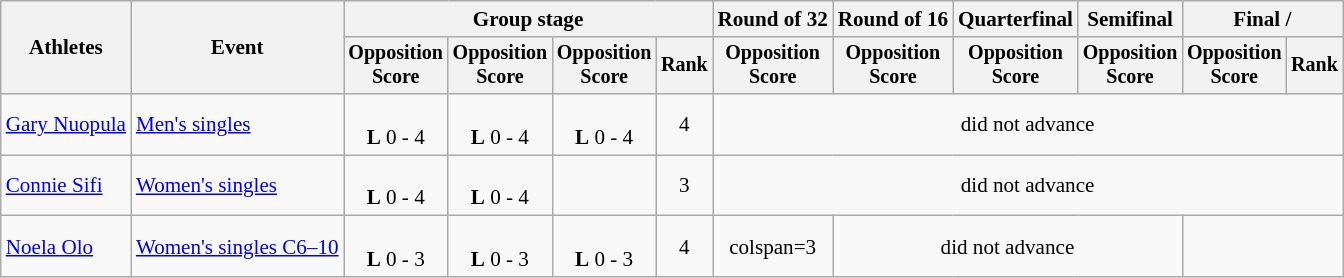<table class=wikitable style=font-size:88%;text-align:center>
<tr>
<th rowspan=2>Athletes</th>
<th rowspan=2>Event</th>
<th colspan=4>Group stage</th>
<th>Round of 32</th>
<th>Round of 16</th>
<th>Quarterfinal</th>
<th>Semifinal</th>
<th colspan=2>Final / </th>
</tr>
<tr style=font-size:95%>
<th>Opposition<br>Score</th>
<th>Opposition<br>Score</th>
<th>Opposition<br>Score</th>
<th>Rank</th>
<th>Opposition<br>Score</th>
<th>Opposition<br>Score</th>
<th>Opposition<br>Score</th>
<th>Opposition<br>Score</th>
<th>Opposition<br>Score</th>
<th>Rank</th>
</tr>
<tr>
<td align=left><a href='#'>Gary Nuopula</a></td>
<td align=left><a href='#'>Men's singles</a></td>
<td><br><strong>L</strong> 0 - 4</td>
<td><br><strong>L</strong> 0 - 4</td>
<td><br><strong>L</strong> 0 - 4</td>
<td>4</td>
<td colspan=6>did not advance</td>
</tr>
<tr>
<td align=left><a href='#'>Connie Sifi</a></td>
<td align=left><a href='#'>Women's singles</a></td>
<td><br><strong>L</strong> 0 - 4</td>
<td><br><strong>L</strong> 0 - 4</td>
<td></td>
<td>3</td>
<td colspan=6>did not advance</td>
</tr>
<tr>
<td align=left><a href='#'>Noela Olo</a></td>
<td align=left><a href='#'>Women's singles C6–10</a></td>
<td><br><strong>L</strong> 0 - 3</td>
<td><br><strong>L</strong> 0 - 3</td>
<td><br><strong>L</strong> 0 - 3</td>
<td>4</td>
<td>colspan=3 </td>
<td colspan=3>did not advance</td>
</tr>
</table>
